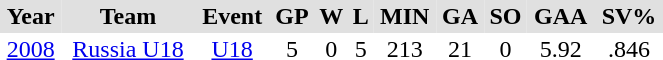<table BORDER="0" CELLPADDING="2" CELLSPACING="0" width="35%">
<tr ALIGN="center" bgcolor="#e0e0e0">
<th>Year</th>
<th>Team</th>
<th>Event</th>
<th>GP</th>
<th>W</th>
<th>L</th>
<th>MIN</th>
<th>GA</th>
<th>SO</th>
<th>GAA</th>
<th>SV%</th>
</tr>
<tr ALIGN="center">
<td><a href='#'>2008</a></td>
<td><a href='#'>Russia U18</a></td>
<td><a href='#'>U18</a></td>
<td>5</td>
<td>0</td>
<td>5</td>
<td>213</td>
<td>21</td>
<td>0</td>
<td>5.92</td>
<td>.846</td>
</tr>
</table>
